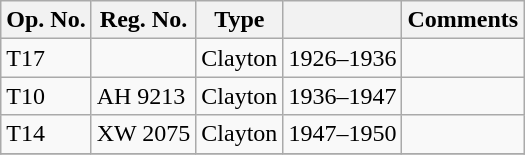<table class="wikitable">
<tr>
<th>Op. No.</th>
<th>Reg. No.</th>
<th>Type</th>
<th></th>
<th>Comments</th>
</tr>
<tr>
<td>T17</td>
<td></td>
<td>Clayton</td>
<td>1926–1936</td>
<td></td>
</tr>
<tr>
<td>T10</td>
<td>AH 9213</td>
<td>Clayton</td>
<td>1936–1947</td>
<td></td>
</tr>
<tr>
<td>T14</td>
<td>XW 2075</td>
<td>Clayton</td>
<td>1947–1950</td>
<td></td>
</tr>
<tr>
</tr>
</table>
